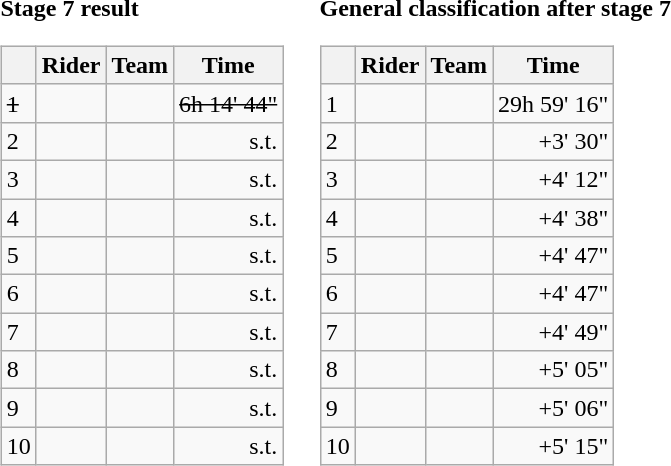<table>
<tr>
<td><strong>Stage 7 result</strong><br><table class="wikitable">
<tr>
<th></th>
<th>Rider</th>
<th>Team</th>
<th>Time</th>
</tr>
<tr>
<td><s>1</s></td>
<td><s></s></td>
<td><s></s></td>
<td align="right"><s>6h 14' 44"</s></td>
</tr>
<tr>
<td>2</td>
<td></td>
<td></td>
<td align="right">s.t.</td>
</tr>
<tr>
<td>3</td>
<td></td>
<td></td>
<td align="right">s.t.</td>
</tr>
<tr>
<td>4</td>
<td></td>
<td></td>
<td align="right">s.t.</td>
</tr>
<tr>
<td>5</td>
<td></td>
<td></td>
<td align="right">s.t.</td>
</tr>
<tr>
<td>6</td>
<td></td>
<td></td>
<td align="right">s.t.</td>
</tr>
<tr>
<td>7</td>
<td></td>
<td></td>
<td align="right">s.t.</td>
</tr>
<tr>
<td>8</td>
<td></td>
<td></td>
<td align="right">s.t.</td>
</tr>
<tr>
<td>9</td>
<td></td>
<td></td>
<td align="right">s.t.</td>
</tr>
<tr>
<td>10</td>
<td></td>
<td></td>
<td align="right">s.t.</td>
</tr>
</table>
</td>
<td></td>
<td><strong>General classification after stage 7</strong><br><table class="wikitable">
<tr>
<th></th>
<th>Rider</th>
<th>Team</th>
<th>Time</th>
</tr>
<tr>
<td>1</td>
<td> </td>
<td></td>
<td align="right">29h 59' 16"</td>
</tr>
<tr>
<td>2</td>
<td> </td>
<td></td>
<td align="right">+3' 30"</td>
</tr>
<tr>
<td>3</td>
<td></td>
<td></td>
<td align="right">+4' 12"</td>
</tr>
<tr>
<td>4</td>
<td></td>
<td></td>
<td align="right">+4' 38"</td>
</tr>
<tr>
<td>5</td>
<td></td>
<td></td>
<td align="right">+4' 47"</td>
</tr>
<tr>
<td>6</td>
<td></td>
<td></td>
<td align="right">+4' 47"</td>
</tr>
<tr>
<td>7</td>
<td> </td>
<td></td>
<td align="right">+4' 49"</td>
</tr>
<tr>
<td>8</td>
<td></td>
<td></td>
<td align="right">+5' 05"</td>
</tr>
<tr>
<td>9</td>
<td></td>
<td></td>
<td align="right">+5' 06"</td>
</tr>
<tr>
<td>10</td>
<td></td>
<td></td>
<td align="right">+5' 15"</td>
</tr>
</table>
</td>
</tr>
</table>
